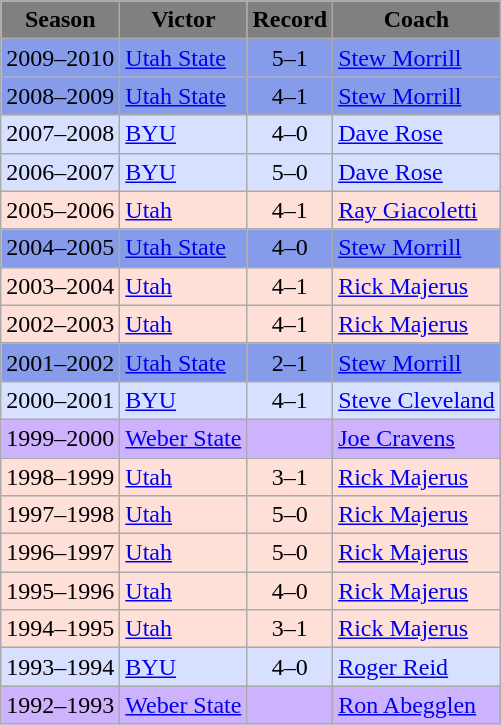<table class="wikitable">
<tr align=center bgcolor=grey>
<td><strong>Season</strong></td>
<td><strong>Victor</strong></td>
<td><strong>Record</strong></td>
<td><strong>Coach</strong></td>
</tr>
<tr bgcolor="#869be9">
<td>2009–2010</td>
<td><a href='#'>Utah State</a></td>
<td align=center>5–1</td>
<td><a href='#'>Stew Morrill</a></td>
</tr>
<tr bgcolor="#869be9">
<td>2008–2009</td>
<td><a href='#'>Utah State</a></td>
<td align=center>4–1</td>
<td><a href='#'>Stew Morrill</a></td>
</tr>
<tr bgcolor="#d8e0ff">
<td>2007–2008</td>
<td><a href='#'>BYU</a></td>
<td align=center>4–0</td>
<td><a href='#'>Dave Rose</a></td>
</tr>
<tr bgcolor="#d8e0ff">
<td>2006–2007</td>
<td><a href='#'>BYU</a></td>
<td align=center>5–0</td>
<td><a href='#'>Dave Rose</a></td>
</tr>
<tr bgcolor="#ffe0d8">
<td>2005–2006</td>
<td><a href='#'>Utah</a></td>
<td align=center>4–1</td>
<td><a href='#'>Ray Giacoletti</a></td>
</tr>
<tr bgcolor="#869be9">
<td>2004–2005</td>
<td><a href='#'>Utah State</a></td>
<td align=center>4–0</td>
<td><a href='#'>Stew Morrill</a></td>
</tr>
<tr bgcolor="#ffe0d8">
<td>2003–2004</td>
<td><a href='#'>Utah</a></td>
<td align=center>4–1</td>
<td><a href='#'>Rick Majerus</a></td>
</tr>
<tr bgcolor="#ffe0d8">
<td>2002–2003</td>
<td><a href='#'>Utah</a></td>
<td align=center>4–1</td>
<td><a href='#'>Rick Majerus</a></td>
</tr>
<tr bgcolor="#869be9">
<td>2001–2002</td>
<td><a href='#'>Utah State</a></td>
<td align=center>2–1</td>
<td><a href='#'>Stew Morrill</a></td>
</tr>
<tr bgcolor="#d8e0ff">
<td>2000–2001</td>
<td><a href='#'>BYU</a></td>
<td align=center>4–1</td>
<td><a href='#'>Steve Cleveland</a></td>
</tr>
<tr bgcolor="#cdb2fe">
<td>1999–2000</td>
<td><a href='#'>Weber State</a></td>
<td align=center></td>
<td><a href='#'>Joe Cravens</a></td>
</tr>
<tr bgcolor="#ffe0d8">
<td>1998–1999</td>
<td><a href='#'>Utah</a></td>
<td align=center>3–1</td>
<td><a href='#'>Rick Majerus</a></td>
</tr>
<tr bgcolor="#ffe0d8">
<td>1997–1998</td>
<td><a href='#'>Utah</a></td>
<td align=center>5–0</td>
<td><a href='#'>Rick Majerus</a></td>
</tr>
<tr bgcolor="#ffe0d8">
<td>1996–1997</td>
<td><a href='#'>Utah</a></td>
<td align=center>5–0</td>
<td><a href='#'>Rick Majerus</a></td>
</tr>
<tr bgcolor="#ffe0d8">
<td>1995–1996</td>
<td><a href='#'>Utah</a></td>
<td align=center>4–0</td>
<td><a href='#'>Rick Majerus</a></td>
</tr>
<tr bgcolor="#ffe0d8">
<td>1994–1995</td>
<td><a href='#'>Utah</a></td>
<td align=center>3–1</td>
<td><a href='#'>Rick Majerus</a></td>
</tr>
<tr bgcolor="#d8e0ff">
<td>1993–1994</td>
<td><a href='#'>BYU</a></td>
<td align=center>4–0</td>
<td><a href='#'>Roger Reid</a></td>
</tr>
<tr bgcolor="#cdb2fe">
<td>1992–1993</td>
<td><a href='#'>Weber State</a></td>
<td align=center></td>
<td><a href='#'>Ron Abegglen</a></td>
</tr>
</table>
